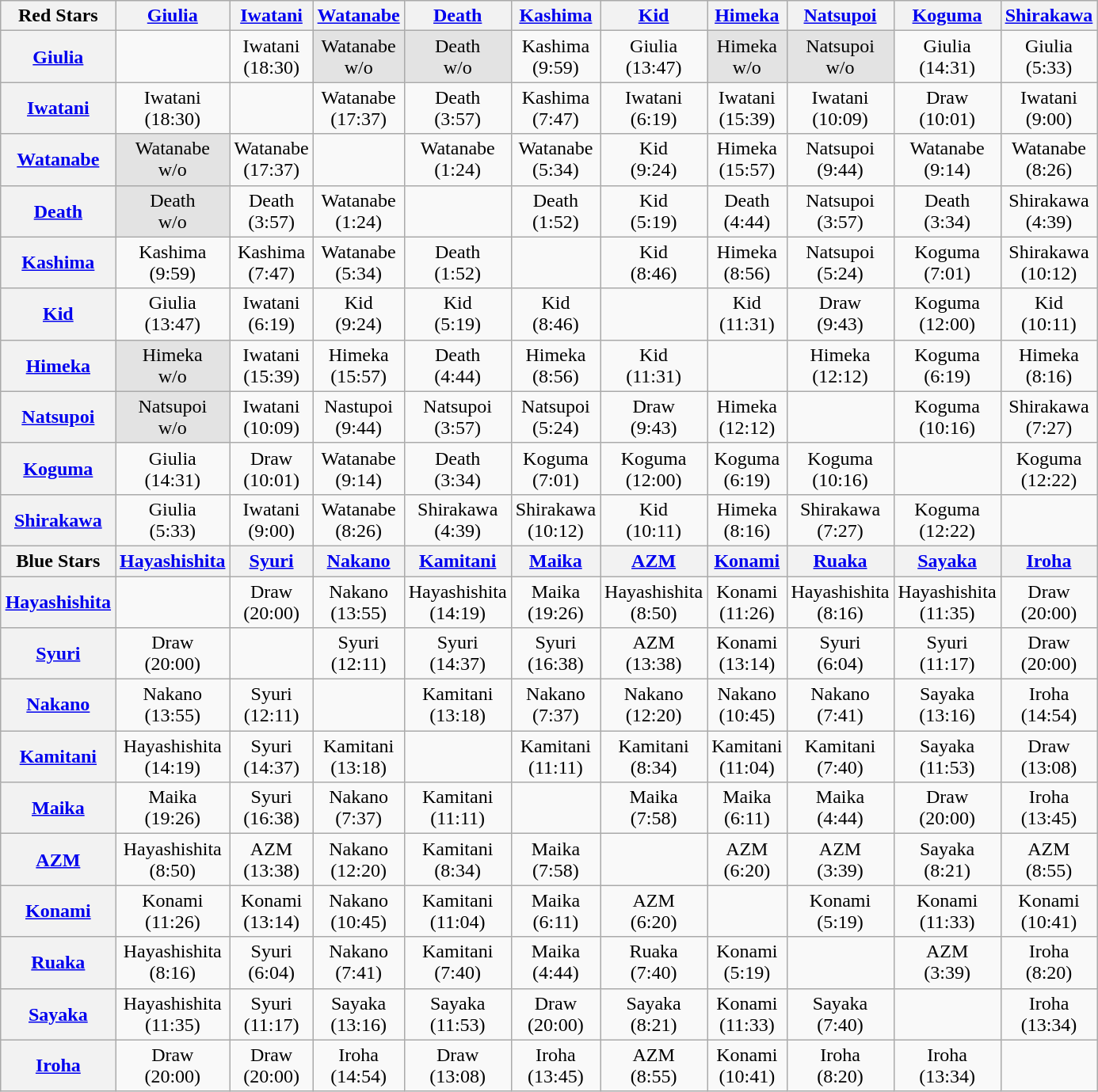<table class="wikitable" style="text-align:center; margin: 1em auto 1em auto;" width="25%">
<tr>
<th>Red Stars</th>
<th><a href='#'>Giulia</a></th>
<th><a href='#'>Iwatani</a></th>
<th><a href='#'>Watanabe</a></th>
<th><a href='#'>Death</a></th>
<th><a href='#'>Kashima</a></th>
<th><a href='#'>Kid</a></th>
<th><a href='#'>Himeka</a></th>
<th><a href='#'>Natsupoi</a></th>
<th><a href='#'>Koguma</a></th>
<th><a href='#'>Shirakawa</a></th>
</tr>
<tr>
<th><a href='#'>Giulia</a></th>
<td></td>
<td>Iwatani<br>(18:30)</td>
<td style="background-color:#e3e3e3">Watanabe<br>w/o</td>
<td style="background-color:#e3e3e3">Death<br>w/o</td>
<td>Kashima<br>(9:59)</td>
<td>Giulia<br>(13:47)</td>
<td style="background-color:#e3e3e3">Himeka<br>w/o</td>
<td style="background-color:#e3e3e3">Natsupoi<br>w/o</td>
<td>Giulia<br>(14:31)</td>
<td>Giulia<br>(5:33)</td>
</tr>
<tr>
<th><a href='#'>Iwatani</a></th>
<td>Iwatani<br>(18:30)</td>
<td></td>
<td>Watanabe<br>(17:37)</td>
<td>Death<br>(3:57)</td>
<td>Kashima<br>(7:47)</td>
<td>Iwatani<br>(6:19)</td>
<td>Iwatani<br>(15:39)</td>
<td>Iwatani<br>(10:09)</td>
<td>Draw<br>(10:01)</td>
<td>Iwatani<br>(9:00)</td>
</tr>
<tr>
<th><a href='#'>Watanabe</a></th>
<td style="background-color:#e3e3e3">Watanabe<br>w/o</td>
<td>Watanabe<br>(17:37)</td>
<td></td>
<td>Watanabe<br>(1:24)</td>
<td>Watanabe<br>(5:34)</td>
<td>Kid<br>(9:24)</td>
<td>Himeka<br>(15:57)</td>
<td>Natsupoi<br>(9:44)</td>
<td>Watanabe<br>(9:14)</td>
<td>Watanabe<br>(8:26)</td>
</tr>
<tr>
<th><a href='#'>Death</a></th>
<td style="background-color:#e3e3e3">Death<br>w/o</td>
<td>Death<br>(3:57)</td>
<td>Watanabe<br>(1:24)</td>
<td></td>
<td>Death<br>(1:52)</td>
<td>Kid<br>(5:19)</td>
<td>Death<br>(4:44)</td>
<td>Natsupoi<br>(3:57)</td>
<td>Death<br>(3:34)</td>
<td>Shirakawa<br>(4:39)</td>
</tr>
<tr>
<th><a href='#'>Kashima</a></th>
<td>Kashima<br>(9:59)</td>
<td>Kashima<br>(7:47)</td>
<td>Watanabe<br>(5:34)</td>
<td>Death<br>(1:52)</td>
<td></td>
<td>Kid<br>(8:46)</td>
<td>Himeka (8:56)</td>
<td>Natsupoi<br>(5:24)</td>
<td>Koguma<br>(7:01)</td>
<td>Shirakawa<br>(10:12)</td>
</tr>
<tr>
<th><a href='#'>Kid</a></th>
<td>Giulia<br>(13:47)</td>
<td>Iwatani<br>(6:19)</td>
<td>Kid<br>(9:24)</td>
<td>Kid<br>(5:19)</td>
<td>Kid<br>(8:46)</td>
<td></td>
<td>Kid<br>(11:31)</td>
<td>Draw<br>(9:43)</td>
<td>Koguma<br>(12:00)</td>
<td>Kid<br>(10:11)</td>
</tr>
<tr>
<th><a href='#'>Himeka</a></th>
<td style="background-color:#e3e3e3">Himeka<br>w/o</td>
<td>Iwatani<br>(15:39)</td>
<td>Himeka<br>(15:57)</td>
<td>Death<br>(4:44)</td>
<td>Himeka (8:56)</td>
<td>Kid<br>(11:31)</td>
<td></td>
<td>Himeka<br>(12:12)</td>
<td>Koguma<br>(6:19)</td>
<td>Himeka<br>(8:16)</td>
</tr>
<tr>
<th><a href='#'>Natsupoi</a></th>
<td style="background-color:#e3e3e3">Natsupoi<br>w/o</td>
<td>Iwatani<br>(10:09)</td>
<td>Nastupoi<br>(9:44)</td>
<td>Natsupoi<br>(3:57)</td>
<td>Natsupoi<br>(5:24)</td>
<td>Draw<br>(9:43)</td>
<td>Himeka<br>(12:12)</td>
<td></td>
<td>Koguma<br>(10:16)</td>
<td>Shirakawa<br>(7:27)</td>
</tr>
<tr>
<th><a href='#'>Koguma</a></th>
<td>Giulia<br>(14:31)</td>
<td>Draw<br>(10:01)</td>
<td>Watanabe<br>(9:14)</td>
<td>Death<br>(3:34)</td>
<td>Koguma<br>(7:01)</td>
<td>Koguma<br>(12:00)</td>
<td>Koguma<br>(6:19)</td>
<td>Koguma<br>(10:16)</td>
<td></td>
<td>Koguma (12:22)</td>
</tr>
<tr>
<th><a href='#'>Shirakawa</a></th>
<td>Giulia<br>(5:33)</td>
<td>Iwatani<br>(9:00)</td>
<td>Watanabe<br>(8:26)</td>
<td>Shirakawa<br>(4:39)</td>
<td>Shirakawa<br>(10:12)</td>
<td>Kid<br>(10:11)</td>
<td>Himeka<br>(8:16)</td>
<td>Shirakawa<br>(7:27)</td>
<td>Koguma (12:22)</td>
<td></td>
</tr>
<tr>
<th>Blue Stars</th>
<th><a href='#'>Hayashishita</a></th>
<th><a href='#'>Syuri</a></th>
<th><a href='#'>Nakano</a></th>
<th><a href='#'>Kamitani</a></th>
<th><a href='#'>Maika</a></th>
<th><a href='#'>AZM</a></th>
<th><a href='#'>Konami</a></th>
<th><a href='#'>Ruaka</a></th>
<th><a href='#'>Sayaka</a></th>
<th><a href='#'>Iroha</a></th>
</tr>
<tr>
<th><a href='#'>Hayashishita</a></th>
<td></td>
<td>Draw<br>(20:00)</td>
<td>Nakano<br>(13:55)</td>
<td>Hayashishita<br>(14:19)</td>
<td>Maika<br>(19:26)</td>
<td>Hayashishita<br>(8:50)</td>
<td>Konami<br>(11:26)</td>
<td>Hayashishita (8:16)</td>
<td>Hayashishita (11:35)</td>
<td>Draw<br>(20:00)</td>
</tr>
<tr>
<th><a href='#'>Syuri</a></th>
<td>Draw<br>(20:00)</td>
<td></td>
<td>Syuri<br>(12:11)</td>
<td>Syuri<br>(14:37)</td>
<td>Syuri<br>(16:38)</td>
<td>AZM<br>(13:38)</td>
<td>Konami<br>(13:14)</td>
<td>Syuri<br>(6:04)</td>
<td>Syuri<br>(11:17)</td>
<td>Draw<br>(20:00)</td>
</tr>
<tr>
<th><a href='#'>Nakano</a></th>
<td>Nakano<br>(13:55)</td>
<td>Syuri<br>(12:11)</td>
<td></td>
<td>Kamitani<br>(13:18)</td>
<td>Nakano<br>(7:37)</td>
<td>Nakano<br>(12:20)</td>
<td>Nakano<br>(10:45)</td>
<td>Nakano<br>(7:41)</td>
<td>Sayaka<br>(13:16)</td>
<td>Iroha<br>(14:54)</td>
</tr>
<tr>
<th><a href='#'>Kamitani</a></th>
<td>Hayashishita<br>(14:19)</td>
<td>Syuri<br>(14:37)</td>
<td>Kamitani<br>(13:18)</td>
<td></td>
<td>Kamitani<br>(11:11)</td>
<td>Kamitani<br>(8:34)</td>
<td>Kamitani<br>(11:04)</td>
<td>Kamitani<br>(7:40)</td>
<td>Sayaka<br>(11:53)</td>
<td>Draw<br>(13:08)</td>
</tr>
<tr>
<th><a href='#'>Maika</a></th>
<td>Maika<br>(19:26)</td>
<td>Syuri<br>(16:38)</td>
<td>Nakano<br>(7:37)</td>
<td>Kamitani<br>(11:11)</td>
<td></td>
<td>Maika<br>(7:58)</td>
<td>Maika<br>(6:11)</td>
<td>Maika<br>(4:44)</td>
<td>Draw<br>(20:00)</td>
<td>Iroha<br>(13:45)</td>
</tr>
<tr>
<th><a href='#'>AZM</a></th>
<td>Hayashishita<br>(8:50)</td>
<td>AZM<br>(13:38)</td>
<td>Nakano<br>(12:20)</td>
<td>Kamitani<br>(8:34)</td>
<td>Maika<br>(7:58)</td>
<td></td>
<td>AZM<br>(6:20)</td>
<td>AZM<br>(3:39)</td>
<td>Sayaka<br>(8:21)</td>
<td>AZM<br>(8:55)</td>
</tr>
<tr>
<th><a href='#'>Konami</a></th>
<td>Konami<br>(11:26)</td>
<td>Konami<br>(13:14)</td>
<td>Nakano<br>(10:45)</td>
<td>Kamitani<br>(11:04)</td>
<td>Maika<br>(6:11)</td>
<td>AZM<br>(6:20)</td>
<td></td>
<td>Konami<br>(5:19)</td>
<td>Konami<br>(11:33)</td>
<td>Konami<br>(10:41)</td>
</tr>
<tr>
<th><a href='#'>Ruaka</a></th>
<td>Hayashishita (8:16)</td>
<td>Syuri<br>(6:04)</td>
<td>Nakano<br>(7:41)</td>
<td>Kamitani<br>(7:40)</td>
<td>Maika<br>(4:44)</td>
<td>Ruaka<br>(7:40)</td>
<td>Konami<br>(5:19)</td>
<td></td>
<td>AZM<br>(3:39)</td>
<td>Iroha<br>(8:20)</td>
</tr>
<tr>
<th><a href='#'>Sayaka</a></th>
<td>Hayashishita (11:35)</td>
<td>Syuri<br>(11:17)</td>
<td>Sayaka<br>(13:16)</td>
<td>Sayaka<br>(11:53)</td>
<td>Draw<br>(20:00)</td>
<td>Sayaka<br>(8:21)</td>
<td>Konami<br>(11:33)</td>
<td>Sayaka<br>(7:40)</td>
<td></td>
<td>Iroha<br>(13:34)</td>
</tr>
<tr>
<th><a href='#'>Iroha</a></th>
<td>Draw<br>(20:00)</td>
<td>Draw<br>(20:00)</td>
<td>Iroha<br>(14:54)</td>
<td>Draw<br>(13:08)</td>
<td>Iroha<br>(13:45)</td>
<td>AZM<br>(8:55)</td>
<td>Konami<br>(10:41)</td>
<td>Iroha<br>(8:20)</td>
<td>Iroha<br>(13:34)</td>
<td></td>
</tr>
</table>
